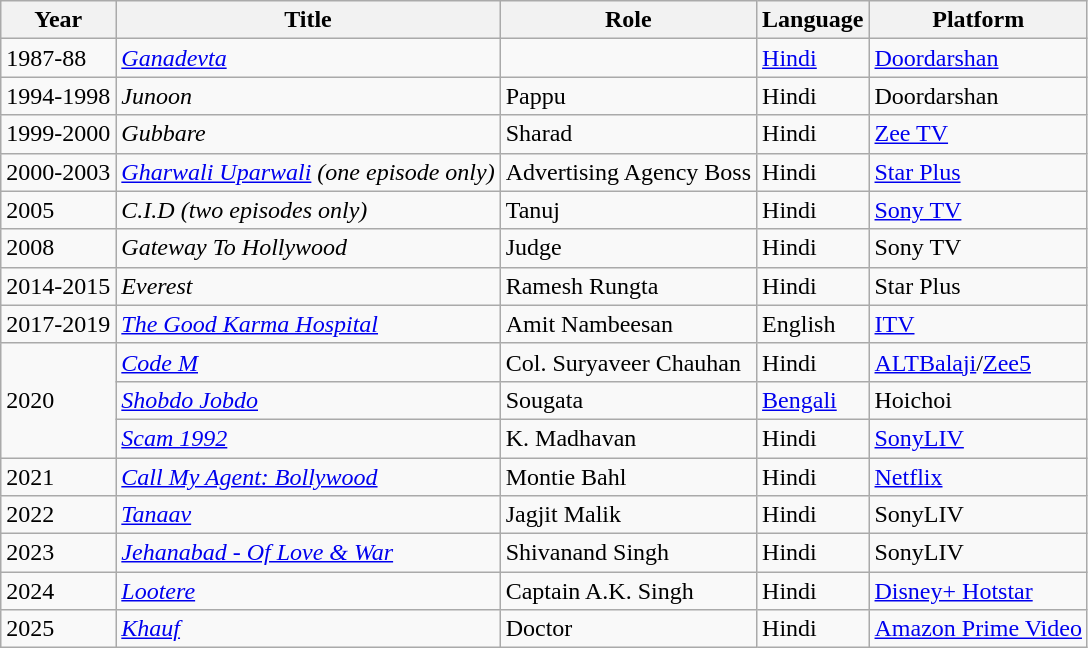<table class="wikitable sortable">
<tr>
<th>Year</th>
<th>Title</th>
<th>Role</th>
<th>Language</th>
<th>Platform</th>
</tr>
<tr>
<td>1987-88</td>
<td><em><a href='#'>Ganadevta</a></em></td>
<td></td>
<td><a href='#'>Hindi</a></td>
<td><a href='#'>Doordarshan</a></td>
</tr>
<tr>
<td>1994-1998</td>
<td><em>Junoon</em></td>
<td>Pappu</td>
<td>Hindi</td>
<td>Doordarshan</td>
</tr>
<tr>
<td>1999-2000</td>
<td><em>Gubbare</em></td>
<td>Sharad</td>
<td>Hindi</td>
<td><a href='#'>Zee TV</a></td>
</tr>
<tr>
<td>2000-2003</td>
<td><em><a href='#'>Gharwali Uparwali</a> (one episode only)</em></td>
<td>Advertising Agency Boss</td>
<td>Hindi</td>
<td><a href='#'>Star Plus</a></td>
</tr>
<tr>
<td>2005</td>
<td><em>C.I.D (two episodes only)</em></td>
<td>Tanuj</td>
<td>Hindi</td>
<td><a href='#'>Sony TV</a></td>
</tr>
<tr>
<td>2008</td>
<td><em>Gateway To Hollywood</em></td>
<td>Judge</td>
<td>Hindi</td>
<td>Sony TV</td>
</tr>
<tr>
<td>2014-2015</td>
<td><em>Everest</em></td>
<td>Ramesh Rungta</td>
<td>Hindi</td>
<td>Star Plus</td>
</tr>
<tr>
<td>2017-2019</td>
<td><em><a href='#'>The Good Karma Hospital</a></em></td>
<td>Amit Nambeesan</td>
<td>English</td>
<td><a href='#'>ITV</a></td>
</tr>
<tr>
<td rowspan="3">2020</td>
<td><em><a href='#'>Code M</a></em></td>
<td>Col. Suryaveer Chauhan</td>
<td>Hindi</td>
<td><a href='#'>ALTBalaji</a>/<a href='#'>Zee5</a></td>
</tr>
<tr>
<td><em><a href='#'>Shobdo Jobdo</a></em></td>
<td>Sougata</td>
<td><a href='#'>Bengali</a></td>
<td>Hoichoi</td>
</tr>
<tr>
<td><em><a href='#'>Scam 1992</a></em></td>
<td>K. Madhavan</td>
<td>Hindi</td>
<td><a href='#'>SonyLIV</a></td>
</tr>
<tr>
<td>2021</td>
<td><em><a href='#'>Call My Agent: Bollywood</a></em></td>
<td>Montie Bahl</td>
<td>Hindi</td>
<td><a href='#'>Netflix</a></td>
</tr>
<tr>
<td>2022</td>
<td><em><a href='#'>Tanaav</a></em></td>
<td>Jagjit Malik</td>
<td>Hindi</td>
<td>SonyLIV</td>
</tr>
<tr>
<td>2023</td>
<td><em><a href='#'>Jehanabad - Of Love & War</a></em></td>
<td>Shivanand Singh</td>
<td>Hindi</td>
<td>SonyLIV</td>
</tr>
<tr>
<td>2024</td>
<td><em><a href='#'>Lootere</a></em></td>
<td>Captain A.K. Singh</td>
<td>Hindi</td>
<td><a href='#'>Disney+ Hotstar</a></td>
</tr>
<tr>
<td>2025</td>
<td><em><a href='#'>Khauf</a></em></td>
<td>Doctor</td>
<td>Hindi</td>
<td><a href='#'>Amazon Prime Video</a></td>
</tr>
</table>
